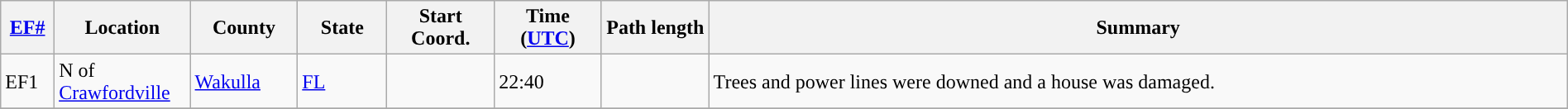<table class="wikitable sortable" style="width:100%;">
<tr>
<th scope="col"  style="width:3%; text-align:center;"><a href='#'>EF#</a></th>
<th scope="col"  style="width:7%; text-align:center;" class="unsortable">Location</th>
<th scope="col"  style="width:6%; text-align:center;" class="unsortable">County</th>
<th scope="col"  style="width:5%; text-align:center;">State</th>
<th scope="col"  style="width:6%; text-align:center;">Start Coord.</th>
<th scope="col"  style="width:6%; text-align:center;">Time (<a href='#'>UTC</a>)</th>
<th scope="col"  style="width:6%; text-align:center;">Path length</th>
<th scope="col" class="unsortable" style="width:48%; text-align:center;">Summary</th>
</tr>
<tr>
<td>EF1</td>
<td>N of <a href='#'>Crawfordville</a></td>
<td><a href='#'>Wakulla</a></td>
<td><a href='#'>FL</a></td>
<td></td>
<td>22:40</td>
<td></td>
<td>Trees and power lines were downed and a house was damaged.</td>
</tr>
<tr>
</tr>
</table>
